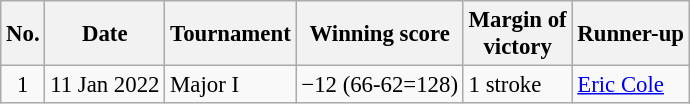<table class="wikitable" style="font-size:95%;">
<tr>
<th>No.</th>
<th>Date</th>
<th>Tournament</th>
<th>Winning score</th>
<th>Margin of<br>victory</th>
<th>Runner-up</th>
</tr>
<tr>
<td align=center>1</td>
<td align=right>11 Jan 2022</td>
<td>Major I</td>
<td>−12 (66-62=128)</td>
<td>1 stroke</td>
<td> <a href='#'>Eric Cole</a></td>
</tr>
</table>
